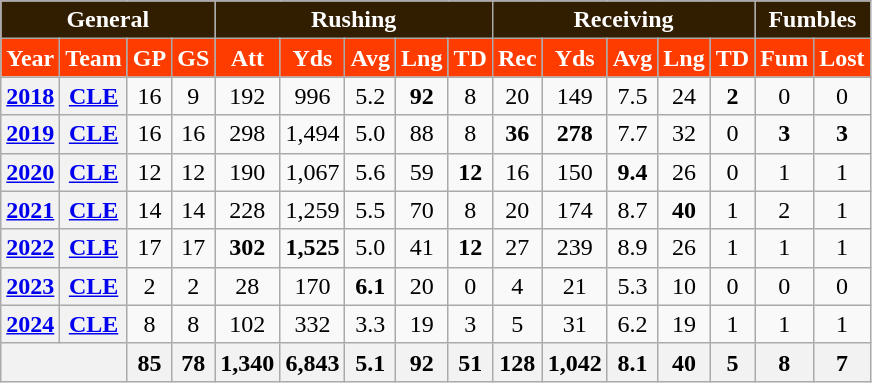<table style="text-align:center;" class="wikitable">
<tr style="font-weight:bold;background:#311D00;color:White;">
<td colspan="4">General</td>
<td colspan="5">Rushing</td>
<td colspan="5">Receiving</td>
<td colspan="2">Fumbles</td>
</tr>
<tr style="font-weight:bold;background:#FF3C00;color:White;">
<td>Year</td>
<td>Team</td>
<td>GP</td>
<td>GS</td>
<td>Att</td>
<td>Yds</td>
<td>Avg</td>
<td>Lng</td>
<td>TD</td>
<td>Rec</td>
<td>Yds</td>
<td>Avg</td>
<td>Lng</td>
<td>TD</td>
<td>Fum</td>
<td>Lost</td>
</tr>
<tr>
<th><a href='#'>2018</a></th>
<th><a href='#'>CLE</a></th>
<td>16</td>
<td>9</td>
<td>192</td>
<td>996</td>
<td>5.2</td>
<td><strong>92</strong></td>
<td>8</td>
<td>20</td>
<td>149</td>
<td>7.5</td>
<td>24</td>
<td><strong>2</strong></td>
<td>0</td>
<td>0</td>
</tr>
<tr>
<th><a href='#'>2019</a></th>
<th><a href='#'>CLE</a></th>
<td>16</td>
<td>16</td>
<td>298</td>
<td>1,494</td>
<td>5.0</td>
<td>88</td>
<td>8</td>
<td><strong>36</strong></td>
<td><strong>278</strong></td>
<td>7.7</td>
<td>32</td>
<td>0</td>
<td><strong>3</strong></td>
<td><strong>3</strong></td>
</tr>
<tr>
<th><a href='#'>2020</a></th>
<th><a href='#'>CLE</a></th>
<td>12</td>
<td>12</td>
<td>190</td>
<td>1,067</td>
<td>5.6</td>
<td>59</td>
<td><strong>12</strong></td>
<td>16</td>
<td>150</td>
<td><strong>9.4</strong></td>
<td>26</td>
<td>0</td>
<td>1</td>
<td>1</td>
</tr>
<tr>
<th><a href='#'>2021</a></th>
<th><a href='#'>CLE</a></th>
<td>14</td>
<td>14</td>
<td>228</td>
<td>1,259</td>
<td>5.5</td>
<td>70</td>
<td>8</td>
<td>20</td>
<td>174</td>
<td>8.7</td>
<td><strong>40</strong></td>
<td>1</td>
<td>2</td>
<td>1</td>
</tr>
<tr>
<th><a href='#'>2022</a></th>
<th><a href='#'>CLE</a></th>
<td>17</td>
<td>17</td>
<td><strong>302</strong></td>
<td><strong>1,525</strong></td>
<td>5.0</td>
<td>41</td>
<td><strong>12</strong></td>
<td>27</td>
<td>239</td>
<td>8.9</td>
<td>26</td>
<td>1</td>
<td>1</td>
<td>1</td>
</tr>
<tr>
<th><a href='#'>2023</a></th>
<th><a href='#'>CLE</a></th>
<td>2</td>
<td>2</td>
<td>28</td>
<td>170</td>
<td><strong>6.1</strong></td>
<td>20</td>
<td>0</td>
<td>4</td>
<td>21</td>
<td>5.3</td>
<td>10</td>
<td>0</td>
<td>0</td>
<td>0</td>
</tr>
<tr>
<th><a href='#'>2024</a></th>
<th><a href='#'>CLE</a></th>
<td>8</td>
<td>8</td>
<td>102</td>
<td>332</td>
<td>3.3</td>
<td>19</td>
<td>3</td>
<td>5</td>
<td>31</td>
<td>6.2</td>
<td>19</td>
<td>1</td>
<td>1</td>
<td>1</td>
</tr>
<tr>
<th colspan="2"></th>
<th>85</th>
<th>78</th>
<th>1,340</th>
<th>6,843</th>
<th>5.1</th>
<th>92</th>
<th>51</th>
<th>128</th>
<th>1,042</th>
<th>8.1</th>
<th>40</th>
<th>5</th>
<th>8</th>
<th>7</th>
</tr>
</table>
